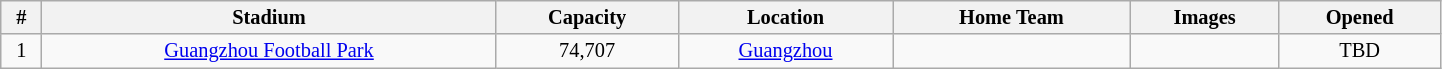<table class="wikitable sortable" style="width:76%; text-align:center; background:#f9f9f9; font-size:85%;">
<tr>
<th>#</th>
<th>Stadium</th>
<th>Capacity</th>
<th>Location</th>
<th>Home Team</th>
<th>Images</th>
<th>Opened</th>
</tr>
<tr>
<td>1</td>
<td><a href='#'>Guangzhou Football Park</a></td>
<td>74,707</td>
<td><a href='#'>Guangzhou</a></td>
<td></td>
<td></td>
<td>TBD</td>
</tr>
</table>
